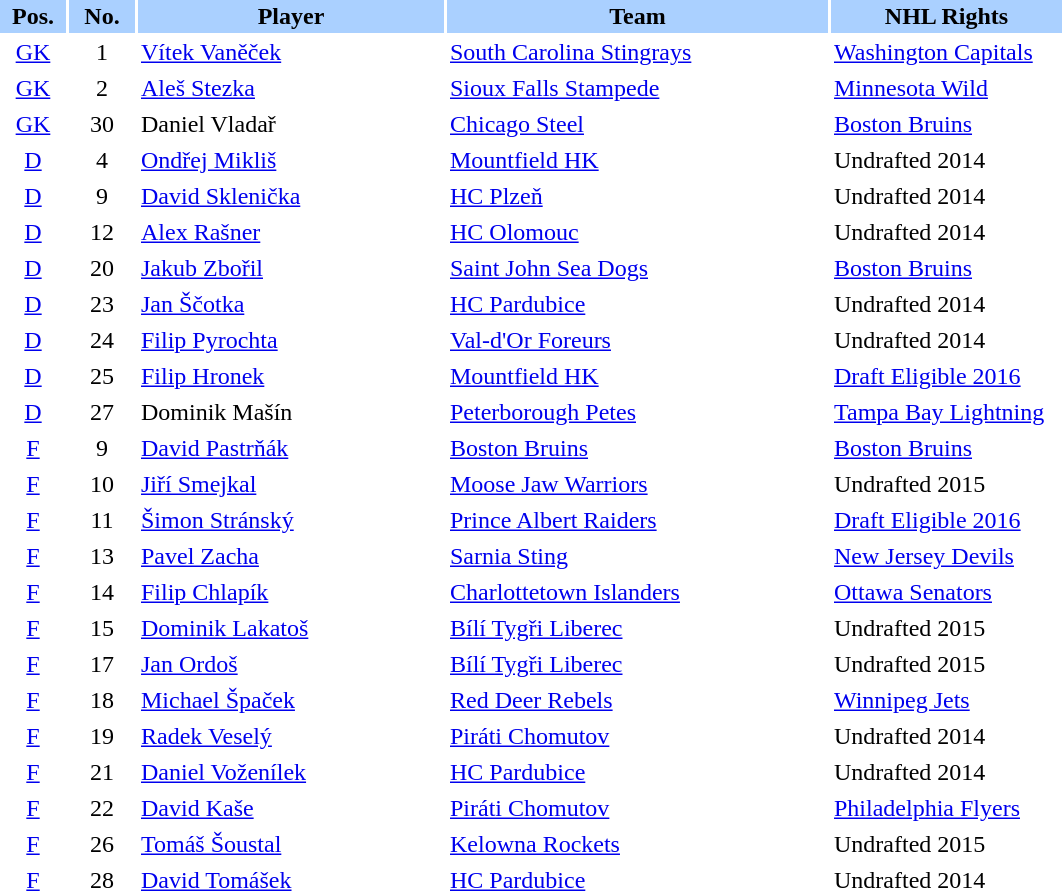<table border="0" cellspacing="2" cellpadding="2">
<tr bgcolor=AAD0FF>
<th width=40>Pos.</th>
<th width=40>No.</th>
<th width=200>Player</th>
<th width=250>Team</th>
<th width=150>NHL Rights</th>
</tr>
<tr>
<td style="text-align:center;"><a href='#'>GK</a></td>
<td style="text-align:center;">1</td>
<td><a href='#'>Vítek Vaněček</a></td>
<td> <a href='#'>South Carolina Stingrays</a></td>
<td><a href='#'>Washington Capitals</a></td>
</tr>
<tr>
<td style="text-align:center;"><a href='#'>GK</a></td>
<td style="text-align:center;">2</td>
<td><a href='#'>Aleš Stezka</a></td>
<td> <a href='#'>Sioux Falls Stampede</a></td>
<td><a href='#'>Minnesota Wild</a></td>
</tr>
<tr>
<td style="text-align:center;"><a href='#'>GK</a></td>
<td style="text-align:center;">30</td>
<td>Daniel Vladař</td>
<td> <a href='#'>Chicago Steel</a></td>
<td><a href='#'>Boston Bruins</a></td>
</tr>
<tr>
<td style="text-align:center;"><a href='#'>D</a></td>
<td style="text-align:center;">4</td>
<td><a href='#'>Ondřej Mikliš</a></td>
<td> <a href='#'>Mountfield HK</a></td>
<td>Undrafted 2014</td>
</tr>
<tr>
<td style="text-align:center;"><a href='#'>D</a></td>
<td style="text-align:center;">9</td>
<td><a href='#'>David Sklenička</a></td>
<td> <a href='#'>HC Plzeň</a></td>
<td>Undrafted 2014</td>
</tr>
<tr>
<td style="text-align:center;"><a href='#'>D</a></td>
<td style="text-align:center;">12</td>
<td><a href='#'>Alex Rašner</a></td>
<td> <a href='#'>HC Olomouc</a></td>
<td>Undrafted 2014</td>
</tr>
<tr>
<td style="text-align:center;"><a href='#'>D</a></td>
<td style="text-align:center;">20</td>
<td><a href='#'>Jakub Zbořil</a></td>
<td> <a href='#'>Saint John Sea Dogs</a></td>
<td><a href='#'>Boston Bruins</a></td>
</tr>
<tr>
<td style="text-align:center;"><a href='#'>D</a></td>
<td style="text-align:center;">23</td>
<td><a href='#'>Jan Ščotka</a></td>
<td> <a href='#'>HC Pardubice</a></td>
<td>Undrafted 2014</td>
</tr>
<tr>
<td style="text-align:center;"><a href='#'>D</a></td>
<td style="text-align:center;">24</td>
<td><a href='#'>Filip Pyrochta</a></td>
<td> <a href='#'>Val-d'Or Foreurs</a></td>
<td>Undrafted 2014</td>
</tr>
<tr>
<td style="text-align:center;"><a href='#'>D</a></td>
<td style="text-align:center;">25</td>
<td><a href='#'>Filip Hronek</a></td>
<td> <a href='#'>Mountfield HK</a></td>
<td><a href='#'>Draft Eligible 2016</a></td>
</tr>
<tr>
<td style="text-align:center;"><a href='#'>D</a></td>
<td style="text-align:center;">27</td>
<td>Dominik Mašín</td>
<td> <a href='#'>Peterborough Petes</a></td>
<td><a href='#'>Tampa Bay Lightning</a></td>
</tr>
<tr>
<td style="text-align:center;"><a href='#'>F</a></td>
<td style="text-align:center;">9</td>
<td><a href='#'>David Pastrňák</a></td>
<td> <a href='#'>Boston Bruins</a></td>
<td><a href='#'>Boston Bruins</a></td>
</tr>
<tr>
<td style="text-align:center;"><a href='#'>F</a></td>
<td style="text-align:center;">10</td>
<td><a href='#'>Jiří Smejkal</a></td>
<td> <a href='#'>Moose Jaw Warriors</a></td>
<td>Undrafted 2015</td>
</tr>
<tr>
<td style="text-align:center;"><a href='#'>F</a></td>
<td style="text-align:center;">11</td>
<td><a href='#'>Šimon Stránský</a></td>
<td> <a href='#'>Prince Albert Raiders</a></td>
<td><a href='#'>Draft Eligible 2016</a></td>
</tr>
<tr>
<td style="text-align:center;"><a href='#'>F</a></td>
<td style="text-align:center;">13</td>
<td><a href='#'>Pavel Zacha</a></td>
<td> <a href='#'>Sarnia Sting</a></td>
<td><a href='#'>New Jersey Devils</a></td>
</tr>
<tr>
<td style="text-align:center;"><a href='#'>F</a></td>
<td style="text-align:center;">14</td>
<td><a href='#'>Filip Chlapík</a></td>
<td> <a href='#'>Charlottetown Islanders</a></td>
<td><a href='#'>Ottawa Senators</a></td>
</tr>
<tr>
<td style="text-align:center;"><a href='#'>F</a></td>
<td style="text-align:center;">15</td>
<td><a href='#'>Dominik Lakatoš</a></td>
<td> <a href='#'>Bílí Tygři Liberec</a></td>
<td>Undrafted 2015</td>
</tr>
<tr>
<td style="text-align:center;"><a href='#'>F</a></td>
<td style="text-align:center;">17</td>
<td><a href='#'>Jan Ordoš</a></td>
<td> <a href='#'>Bílí Tygři Liberec</a></td>
<td>Undrafted 2015</td>
</tr>
<tr>
<td style="text-align:center;"><a href='#'>F</a></td>
<td style="text-align:center;">18</td>
<td><a href='#'>Michael Špaček</a></td>
<td> <a href='#'>Red Deer Rebels</a></td>
<td><a href='#'>Winnipeg Jets</a></td>
</tr>
<tr>
<td style="text-align:center;"><a href='#'>F</a></td>
<td style="text-align:center;">19</td>
<td><a href='#'>Radek Veselý</a></td>
<td> <a href='#'>Piráti Chomutov</a></td>
<td>Undrafted 2014</td>
</tr>
<tr>
<td style="text-align:center;"><a href='#'>F</a></td>
<td style="text-align:center;">21</td>
<td><a href='#'>Daniel Voženílek</a></td>
<td> <a href='#'>HC Pardubice</a></td>
<td>Undrafted 2014</td>
</tr>
<tr>
<td style="text-align:center;"><a href='#'>F</a></td>
<td style="text-align:center;">22</td>
<td><a href='#'>David Kaše</a></td>
<td> <a href='#'>Piráti Chomutov</a></td>
<td><a href='#'>Philadelphia Flyers</a></td>
</tr>
<tr>
<td style="text-align:center;"><a href='#'>F</a></td>
<td style="text-align:center;">26</td>
<td><a href='#'>Tomáš Šoustal</a></td>
<td> <a href='#'>Kelowna Rockets</a></td>
<td>Undrafted 2015</td>
</tr>
<tr>
<td style="text-align:center;"><a href='#'>F</a></td>
<td style="text-align:center;">28</td>
<td><a href='#'>David Tomášek</a></td>
<td> <a href='#'>HC Pardubice</a></td>
<td>Undrafted 2014</td>
</tr>
</table>
